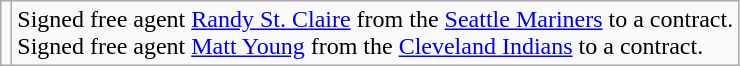<table class="wikitable">
<tr>
<td></td>
<td>Signed free agent <a href='#'>Randy St. Claire</a> from the <a href='#'>Seattle Mariners</a> to a contract. <br>Signed free agent <a href='#'>Matt Young</a> from the <a href='#'>Cleveland Indians</a> to a contract.</td>
</tr>
</table>
